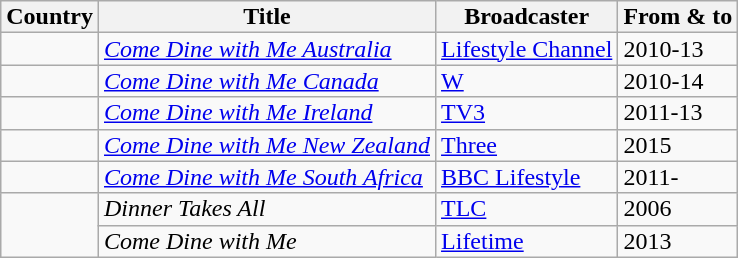<table class="sortable wikitable"  style="line-height:14px">
<tr>
<th>Country</th>
<th>Title</th>
<th>Broadcaster</th>
<th>From & to</th>
</tr>
<tr>
<td></td>
<td><em><a href='#'>Come Dine with Me Australia</a></em></td>
<td><a href='#'>Lifestyle Channel</a></td>
<td>2010-13</td>
</tr>
<tr>
<td></td>
<td><em><a href='#'>Come Dine with Me Canada</a></em></td>
<td><a href='#'>W</a></td>
<td>2010-14</td>
</tr>
<tr>
<td></td>
<td><em><a href='#'>Come Dine with Me Ireland</a></em></td>
<td><a href='#'>TV3</a></td>
<td>2011-13</td>
</tr>
<tr>
<td></td>
<td><em><a href='#'>Come Dine with Me New Zealand</a></em></td>
<td><a href='#'>Three</a></td>
<td>2015</td>
</tr>
<tr>
<td></td>
<td><em><a href='#'>Come Dine with Me South Africa</a></em></td>
<td><a href='#'>BBC Lifestyle</a></td>
<td>2011-</td>
</tr>
<tr>
<td rowspan=2></td>
<td><em>Dinner Takes All</em></td>
<td><a href='#'>TLC</a></td>
<td>2006</td>
</tr>
<tr>
<td><em>Come Dine with Me</em></td>
<td><a href='#'>Lifetime</a></td>
<td>2013</td>
</tr>
</table>
